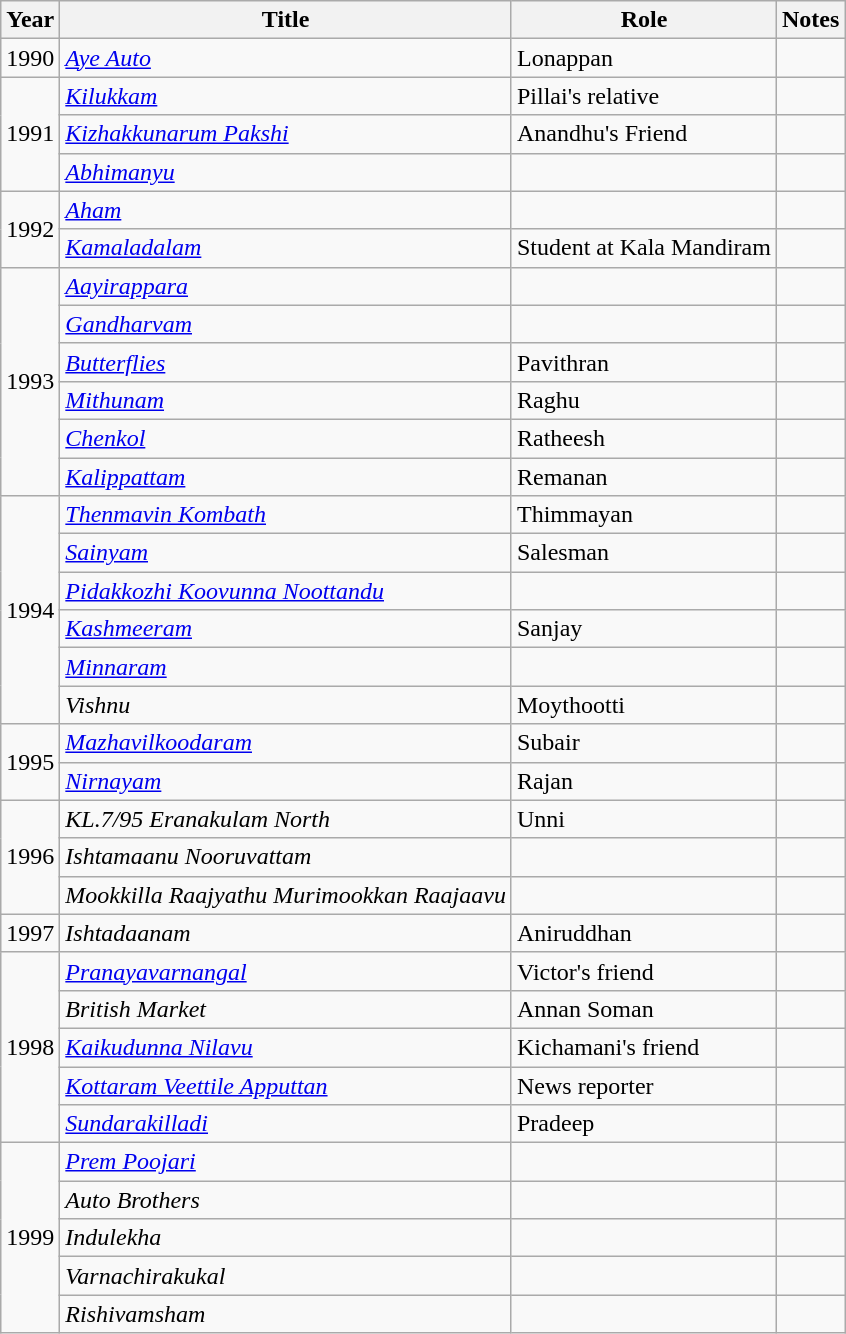<table class="wikitable sortable">
<tr>
<th>Year</th>
<th>Title</th>
<th>Role</th>
<th class="unsortable">Notes</th>
</tr>
<tr>
<td>1990</td>
<td><em><a href='#'>Aye Auto</a></em></td>
<td>Lonappan</td>
<td></td>
</tr>
<tr>
<td rowspan=3>1991</td>
<td><em><a href='#'>Kilukkam</a></em></td>
<td>Pillai's relative</td>
<td></td>
</tr>
<tr>
<td><em><a href='#'>Kizhakkunarum Pakshi</a></em></td>
<td>Anandhu's Friend</td>
<td></td>
</tr>
<tr>
<td><em><a href='#'>Abhimanyu</a></em></td>
<td></td>
<td></td>
</tr>
<tr>
<td rowspan=2>1992</td>
<td><em><a href='#'>Aham</a></em></td>
<td></td>
<td></td>
</tr>
<tr>
<td><em><a href='#'>Kamaladalam</a></em></td>
<td>Student at Kala Mandiram</td>
<td></td>
</tr>
<tr>
<td rowspan=6>1993</td>
<td><em><a href='#'>Aayirappara</a></em></td>
<td></td>
<td></td>
</tr>
<tr>
<td><em><a href='#'>Gandharvam</a></em></td>
<td></td>
<td></td>
</tr>
<tr>
<td><em><a href='#'>Butterflies</a></em></td>
<td>Pavithran</td>
<td></td>
</tr>
<tr>
<td><em><a href='#'>Mithunam</a></em></td>
<td>Raghu</td>
<td></td>
</tr>
<tr>
<td><em><a href='#'>Chenkol</a></em></td>
<td>Ratheesh</td>
<td></td>
</tr>
<tr>
<td><em><a href='#'>Kalippattam</a></em></td>
<td>Remanan</td>
<td></td>
</tr>
<tr>
<td rowspan=6>1994</td>
<td><em><a href='#'>Thenmavin Kombath</a></em></td>
<td>Thimmayan</td>
<td></td>
</tr>
<tr>
<td><em><a href='#'>Sainyam</a></em></td>
<td>Salesman</td>
<td></td>
</tr>
<tr>
<td><em><a href='#'>Pidakkozhi Koovunna Noottandu</a></em></td>
<td></td>
<td></td>
</tr>
<tr>
<td><em><a href='#'>Kashmeeram</a></em></td>
<td>Sanjay</td>
<td></td>
</tr>
<tr>
<td><em><a href='#'>Minnaram</a></em></td>
<td></td>
<td></td>
</tr>
<tr>
<td><em>Vishnu</em></td>
<td>Moythootti</td>
<td></td>
</tr>
<tr>
<td rowspan=2>1995</td>
<td><em><a href='#'>Mazhavilkoodaram</a></em></td>
<td>Subair</td>
<td></td>
</tr>
<tr>
<td><em><a href='#'>Nirnayam</a></em></td>
<td>Rajan</td>
<td></td>
</tr>
<tr>
<td rowspan=3>1996</td>
<td><em>KL.7/95 Eranakulam North</em></td>
<td>Unni</td>
<td></td>
</tr>
<tr>
<td><em>Ishtamaanu Nooruvattam</em></td>
<td></td>
<td></td>
</tr>
<tr>
<td><em>Mookkilla Raajyathu Murimookkan Raajaavu</em></td>
<td></td>
<td></td>
</tr>
<tr>
<td>1997</td>
<td><em>Ishtadaanam</em></td>
<td>Aniruddhan</td>
<td></td>
</tr>
<tr>
<td rowspan=5>1998</td>
<td><em><a href='#'>Pranayavarnangal</a></em></td>
<td>Victor's friend</td>
<td></td>
</tr>
<tr>
<td><em>British Market</em></td>
<td>Annan Soman</td>
<td></td>
</tr>
<tr>
<td><em><a href='#'>Kaikudunna Nilavu</a></em></td>
<td>Kichamani's friend</td>
<td></td>
</tr>
<tr>
<td><em><a href='#'>Kottaram Veettile Apputtan</a></em></td>
<td>News reporter</td>
<td></td>
</tr>
<tr>
<td><em><a href='#'>Sundarakilladi</a></em></td>
<td>Pradeep</td>
<td></td>
</tr>
<tr>
<td rowspan=5>1999</td>
<td><em><a href='#'>Prem Poojari</a></em></td>
<td></td>
<td></td>
</tr>
<tr>
<td><em>Auto Brothers</em></td>
<td></td>
<td></td>
</tr>
<tr>
<td><em>Indulekha</em></td>
<td></td>
<td></td>
</tr>
<tr>
<td><em>Varnachirakukal</em></td>
<td></td>
<td></td>
</tr>
<tr>
<td><em>Rishivamsham</em></td>
<td></td>
<td></td>
</tr>
</table>
